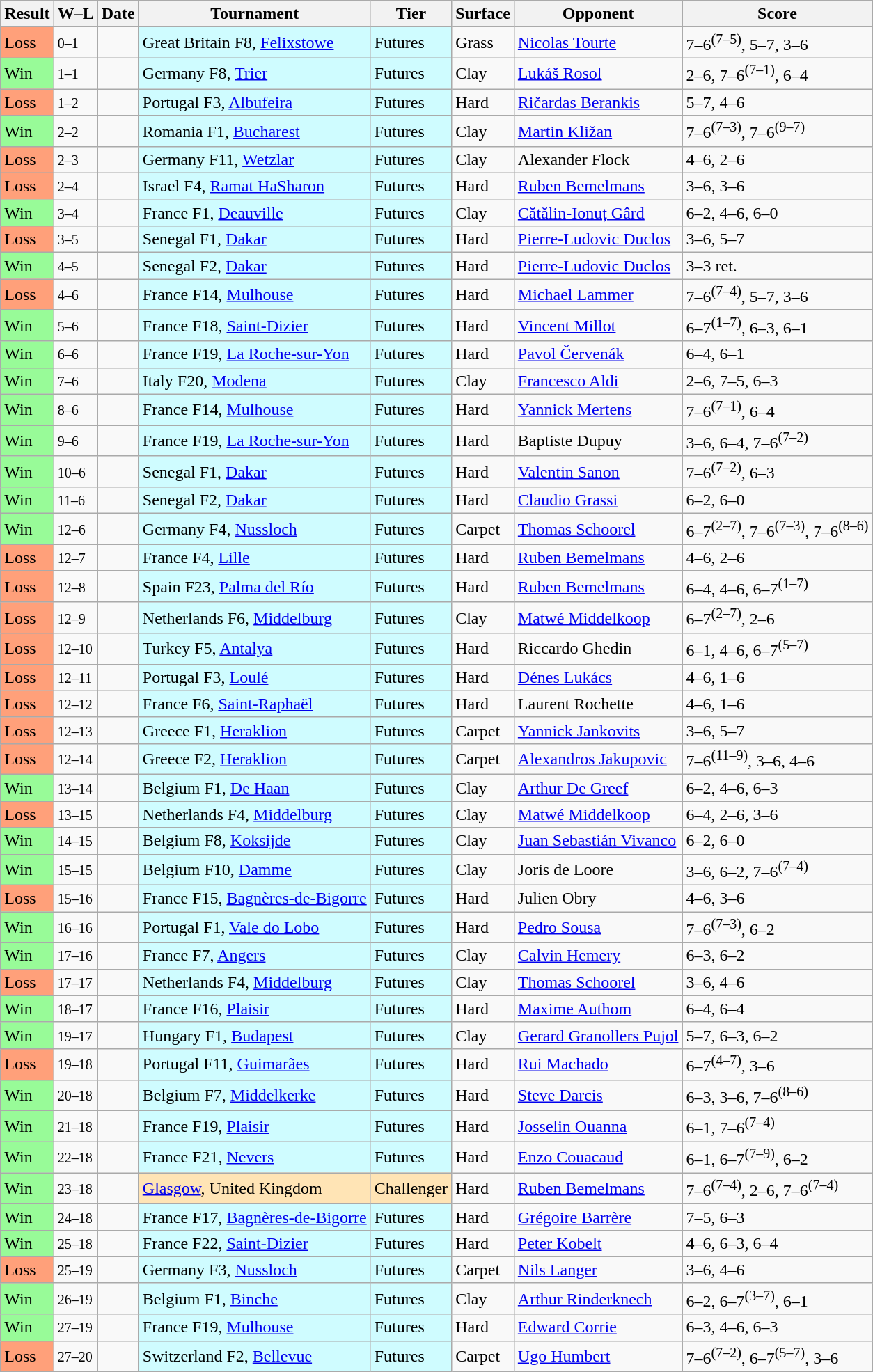<table class="sortable wikitable">
<tr>
<th>Result</th>
<th class="unsortable">W–L</th>
<th>Date</th>
<th>Tournament</th>
<th>Tier</th>
<th>Surface</th>
<th>Opponent</th>
<th class="unsortable">Score</th>
</tr>
<tr>
<td style="background:#ffa07a;">Loss</td>
<td><small>0–1</small></td>
<td></td>
<td style="background:#cffcff;">Great Britain F8, <a href='#'>Felixstowe</a></td>
<td style="background:#cffcff;">Futures</td>
<td>Grass</td>
<td> <a href='#'>Nicolas Tourte</a></td>
<td>7–6<sup>(7–5)</sup>, 5–7, 3–6</td>
</tr>
<tr>
<td style="background:#98fb98;">Win</td>
<td><small>1–1</small></td>
<td></td>
<td style="background:#cffcff;">Germany F8, <a href='#'>Trier</a></td>
<td style="background:#cffcff;">Futures</td>
<td>Clay</td>
<td> <a href='#'>Lukáš Rosol</a></td>
<td>2–6, 7–6<sup>(7–1)</sup>, 6–4</td>
</tr>
<tr>
<td style="background:#ffa07a;">Loss</td>
<td><small>1–2</small></td>
<td></td>
<td style="background:#cffcff;">Portugal F3, <a href='#'>Albufeira</a></td>
<td style="background:#cffcff;">Futures</td>
<td>Hard</td>
<td> <a href='#'>Ričardas Berankis</a></td>
<td>5–7, 4–6</td>
</tr>
<tr>
<td style="background:#98fb98;">Win</td>
<td><small>2–2</small></td>
<td></td>
<td style="background:#cffcff;">Romania F1, <a href='#'>Bucharest</a></td>
<td style="background:#cffcff;">Futures</td>
<td>Clay</td>
<td> <a href='#'>Martin Kližan</a></td>
<td>7–6<sup>(7–3)</sup>, 7–6<sup>(9–7)</sup></td>
</tr>
<tr>
<td style="background:#ffa07a;">Loss</td>
<td><small>2–3</small></td>
<td></td>
<td style="background:#cffcff;">Germany F11, <a href='#'>Wetzlar</a></td>
<td style="background:#cffcff;">Futures</td>
<td>Clay</td>
<td> Alexander Flock</td>
<td>4–6, 2–6</td>
</tr>
<tr>
<td style="background:#ffa07a;">Loss</td>
<td><small>2–4</small></td>
<td></td>
<td style="background:#cffcff;">Israel F4, <a href='#'>Ramat HaSharon</a></td>
<td style="background:#cffcff;">Futures</td>
<td>Hard</td>
<td> <a href='#'>Ruben Bemelmans</a></td>
<td>3–6, 3–6</td>
</tr>
<tr>
<td style="background:#98fb98;">Win</td>
<td><small>3–4</small></td>
<td></td>
<td style="background:#cffcff;">France F1, <a href='#'>Deauville</a></td>
<td style="background:#cffcff;">Futures</td>
<td>Clay</td>
<td> <a href='#'>Cătălin-Ionuț Gârd</a></td>
<td>6–2, 4–6, 6–0</td>
</tr>
<tr>
<td style="background:#ffa07a;">Loss</td>
<td><small>3–5</small></td>
<td></td>
<td style="background:#cffcff;">Senegal F1, <a href='#'>Dakar</a></td>
<td style="background:#cffcff;">Futures</td>
<td>Hard</td>
<td> <a href='#'>Pierre-Ludovic Duclos</a></td>
<td>3–6, 5–7</td>
</tr>
<tr>
<td style="background:#98fb98;">Win</td>
<td><small>4–5</small></td>
<td></td>
<td style="background:#cffcff;">Senegal F2, <a href='#'>Dakar</a></td>
<td style="background:#cffcff;">Futures</td>
<td>Hard</td>
<td> <a href='#'>Pierre-Ludovic Duclos</a></td>
<td>3–3 ret.</td>
</tr>
<tr>
<td style="background:#ffa07a;">Loss</td>
<td><small>4–6</small></td>
<td></td>
<td style="background:#cffcff;">France F14, <a href='#'>Mulhouse</a></td>
<td style="background:#cffcff;">Futures</td>
<td>Hard</td>
<td> <a href='#'>Michael Lammer</a></td>
<td>7–6<sup>(7–4)</sup>, 5–7, 3–6</td>
</tr>
<tr>
<td style="background:#98fb98;">Win</td>
<td><small>5–6</small></td>
<td></td>
<td style="background:#cffcff;">France F18, <a href='#'>Saint-Dizier</a></td>
<td style="background:#cffcff;">Futures</td>
<td>Hard</td>
<td> <a href='#'>Vincent Millot</a></td>
<td>6–7<sup>(1–7)</sup>, 6–3, 6–1</td>
</tr>
<tr>
<td style="background:#98fb98;">Win</td>
<td><small>6–6</small></td>
<td></td>
<td style="background:#cffcff;">France F19, <a href='#'>La Roche-sur-Yon</a></td>
<td style="background:#cffcff;">Futures</td>
<td>Hard</td>
<td> <a href='#'>Pavol Červenák</a></td>
<td>6–4, 6–1</td>
</tr>
<tr>
<td style="background:#98fb98;">Win</td>
<td><small>7–6</small></td>
<td></td>
<td style="background:#cffcff;">Italy F20, <a href='#'>Modena</a></td>
<td style="background:#cffcff;">Futures</td>
<td>Clay</td>
<td> <a href='#'>Francesco Aldi</a></td>
<td>2–6, 7–5, 6–3</td>
</tr>
<tr>
<td style="background:#98fb98;">Win</td>
<td><small>8–6</small></td>
<td></td>
<td style="background:#cffcff;">France F14, <a href='#'>Mulhouse</a></td>
<td style="background:#cffcff;">Futures</td>
<td>Hard</td>
<td> <a href='#'>Yannick Mertens</a></td>
<td>7–6<sup>(7–1)</sup>, 6–4</td>
</tr>
<tr>
<td style="background:#98fb98;">Win</td>
<td><small>9–6</small></td>
<td></td>
<td style="background:#cffcff;">France F19, <a href='#'>La Roche-sur-Yon</a></td>
<td style="background:#cffcff;">Futures</td>
<td>Hard</td>
<td> Baptiste Dupuy</td>
<td>3–6, 6–4, 7–6<sup>(7–2)</sup></td>
</tr>
<tr>
<td style="background:#98fb98;">Win</td>
<td><small>10–6</small></td>
<td></td>
<td style="background:#cffcff;">Senegal F1, <a href='#'>Dakar</a></td>
<td style="background:#cffcff;">Futures</td>
<td>Hard</td>
<td> <a href='#'>Valentin Sanon</a></td>
<td>7–6<sup>(7–2)</sup>, 6–3</td>
</tr>
<tr>
<td style="background:#98fb98;">Win</td>
<td><small>11–6</small></td>
<td></td>
<td style="background:#cffcff;">Senegal F2, <a href='#'>Dakar</a></td>
<td style="background:#cffcff;">Futures</td>
<td>Hard</td>
<td> <a href='#'>Claudio Grassi</a></td>
<td>6–2, 6–0</td>
</tr>
<tr>
<td style="background:#98fb98;">Win</td>
<td><small>12–6</small></td>
<td></td>
<td style="background:#cffcff;">Germany F4, <a href='#'>Nussloch</a></td>
<td style="background:#cffcff;">Futures</td>
<td>Carpet</td>
<td> <a href='#'>Thomas Schoorel</a></td>
<td>6–7<sup>(2–7)</sup>, 7–6<sup>(7–3)</sup>, 7–6<sup>(8–6)</sup></td>
</tr>
<tr>
<td style="background:#ffa07a;">Loss</td>
<td><small>12–7</small></td>
<td></td>
<td style="background:#cffcff;">France F4, <a href='#'>Lille</a></td>
<td style="background:#cffcff;">Futures</td>
<td>Hard</td>
<td> <a href='#'>Ruben Bemelmans</a></td>
<td>4–6, 2–6</td>
</tr>
<tr>
<td style="background:#ffa07a;">Loss</td>
<td><small>12–8</small></td>
<td></td>
<td style="background:#cffcff;">Spain F23, <a href='#'>Palma del Río</a></td>
<td style="background:#cffcff;">Futures</td>
<td>Hard</td>
<td> <a href='#'>Ruben Bemelmans</a></td>
<td>6–4, 4–6, 6–7<sup>(1–7)</sup></td>
</tr>
<tr>
<td style="background:#ffa07a;">Loss</td>
<td><small>12–9</small></td>
<td></td>
<td style="background:#cffcff;">Netherlands F6, <a href='#'>Middelburg</a></td>
<td style="background:#cffcff;">Futures</td>
<td>Clay</td>
<td> <a href='#'>Matwé Middelkoop</a></td>
<td>6–7<sup>(2–7)</sup>, 2–6</td>
</tr>
<tr>
<td style="background:#ffa07a;">Loss</td>
<td><small>12–10</small></td>
<td></td>
<td style="background:#cffcff;">Turkey F5, <a href='#'>Antalya</a></td>
<td style="background:#cffcff;">Futures</td>
<td>Hard</td>
<td> Riccardo Ghedin</td>
<td>6–1, 4–6, 6–7<sup>(5–7)</sup></td>
</tr>
<tr>
<td style="background:#ffa07a;">Loss</td>
<td><small>12–11</small></td>
<td></td>
<td style="background:#cffcff;">Portugal F3, <a href='#'>Loulé</a></td>
<td style="background:#cffcff;">Futures</td>
<td>Hard</td>
<td> <a href='#'>Dénes Lukács</a></td>
<td>4–6, 1–6</td>
</tr>
<tr>
<td style="background:#ffa07a;">Loss</td>
<td><small>12–12</small></td>
<td></td>
<td style="background:#cffcff;">France F6, <a href='#'>Saint-Raphaël</a></td>
<td style="background:#cffcff;">Futures</td>
<td>Hard</td>
<td> Laurent Rochette</td>
<td>4–6, 1–6</td>
</tr>
<tr>
<td style="background:#ffa07a;">Loss</td>
<td><small>12–13</small></td>
<td></td>
<td style="background:#cffcff;">Greece F1, <a href='#'>Heraklion</a></td>
<td style="background:#cffcff;">Futures</td>
<td>Carpet</td>
<td> <a href='#'>Yannick Jankovits</a></td>
<td>3–6, 5–7</td>
</tr>
<tr>
<td style="background:#ffa07a;">Loss</td>
<td><small>12–14</small></td>
<td></td>
<td style="background:#cffcff;">Greece F2, <a href='#'>Heraklion</a></td>
<td style="background:#cffcff;">Futures</td>
<td>Carpet</td>
<td> <a href='#'>Alexandros Jakupovic</a></td>
<td>7–6<sup>(11–9)</sup>, 3–6, 4–6</td>
</tr>
<tr>
<td style="background:#98fb98;">Win</td>
<td><small>13–14</small></td>
<td></td>
<td style="background:#cffcff;">Belgium F1, <a href='#'>De Haan</a></td>
<td style="background:#cffcff;">Futures</td>
<td>Clay</td>
<td> <a href='#'>Arthur De Greef</a></td>
<td>6–2, 4–6, 6–3</td>
</tr>
<tr>
<td style="background:#ffa07a;">Loss</td>
<td><small>13–15</small></td>
<td></td>
<td style="background:#cffcff;">Netherlands F4, <a href='#'>Middelburg</a></td>
<td style="background:#cffcff;">Futures</td>
<td>Clay</td>
<td> <a href='#'>Matwé Middelkoop</a></td>
<td>6–4, 2–6, 3–6</td>
</tr>
<tr>
<td style="background:#98fb98;">Win</td>
<td><small>14–15</small></td>
<td></td>
<td style="background:#cffcff;">Belgium F8, <a href='#'>Koksijde</a></td>
<td style="background:#cffcff;">Futures</td>
<td>Clay</td>
<td> <a href='#'>Juan Sebastián Vivanco</a></td>
<td>6–2, 6–0</td>
</tr>
<tr>
<td style="background:#98fb98;">Win</td>
<td><small>15–15</small></td>
<td></td>
<td style="background:#cffcff;">Belgium F10, <a href='#'>Damme</a></td>
<td style="background:#cffcff;">Futures</td>
<td>Clay</td>
<td> Joris de Loore</td>
<td>3–6, 6–2, 7–6<sup>(7–4)</sup></td>
</tr>
<tr>
<td style="background:#ffa07a;">Loss</td>
<td><small>15–16</small></td>
<td></td>
<td style="background:#cffcff;">France F15, <a href='#'>Bagnères-de-Bigorre</a></td>
<td style="background:#cffcff;">Futures</td>
<td>Hard</td>
<td> Julien Obry</td>
<td>4–6, 3–6</td>
</tr>
<tr>
<td style="background:#98fb98;">Win</td>
<td><small>16–16</small></td>
<td></td>
<td style="background:#cffcff;">Portugal F1, <a href='#'>Vale do Lobo</a></td>
<td style="background:#cffcff;">Futures</td>
<td>Hard</td>
<td> <a href='#'>Pedro Sousa</a></td>
<td>7–6<sup>(7–3)</sup>, 6–2</td>
</tr>
<tr>
<td style="background:#98fb98;">Win</td>
<td><small>17–16</small></td>
<td></td>
<td style="background:#cffcff;">France F7, <a href='#'>Angers</a></td>
<td style="background:#cffcff;">Futures</td>
<td>Clay</td>
<td> <a href='#'>Calvin Hemery</a></td>
<td>6–3, 6–2</td>
</tr>
<tr>
<td style="background:#ffa07a;">Loss</td>
<td><small>17–17</small></td>
<td></td>
<td style="background:#cffcff;">Netherlands F4, <a href='#'>Middelburg</a></td>
<td style="background:#cffcff;">Futures</td>
<td>Clay</td>
<td> <a href='#'>Thomas Schoorel</a></td>
<td>3–6, 4–6</td>
</tr>
<tr>
<td style="background:#98fb98;">Win</td>
<td><small>18–17</small></td>
<td></td>
<td style="background:#cffcff;">France F16, <a href='#'>Plaisir</a></td>
<td style="background:#cffcff;">Futures</td>
<td>Hard</td>
<td> <a href='#'>Maxime Authom</a></td>
<td>6–4, 6–4</td>
</tr>
<tr>
<td style="background:#98fb98;">Win</td>
<td><small>19–17</small></td>
<td></td>
<td style="background:#cffcff;">Hungary F1, <a href='#'>Budapest</a></td>
<td style="background:#cffcff;">Futures</td>
<td>Clay</td>
<td> <a href='#'>Gerard Granollers Pujol</a></td>
<td>5–7, 6–3, 6–2</td>
</tr>
<tr>
<td style="background:#ffa07a;">Loss</td>
<td><small>19–18</small></td>
<td></td>
<td style="background:#cffcff;">Portugal F11, <a href='#'>Guimarães</a></td>
<td style="background:#cffcff;">Futures</td>
<td>Hard</td>
<td> <a href='#'>Rui Machado</a></td>
<td>6–7<sup>(4–7)</sup>, 3–6</td>
</tr>
<tr>
<td style="background:#98fb98;">Win</td>
<td><small>20–18</small></td>
<td></td>
<td style="background:#cffcff;">Belgium F7, <a href='#'>Middelkerke</a></td>
<td style="background:#cffcff;">Futures</td>
<td>Hard</td>
<td> <a href='#'>Steve Darcis</a></td>
<td>6–3, 3–6, 7–6<sup>(8–6)</sup></td>
</tr>
<tr>
<td style="background:#98fb98;">Win</td>
<td><small>21–18</small></td>
<td></td>
<td style="background:#cffcff;">France F19, <a href='#'>Plaisir</a></td>
<td style="background:#cffcff;">Futures</td>
<td>Hard</td>
<td> <a href='#'>Josselin Ouanna</a></td>
<td>6–1, 7–6<sup>(7–4)</sup></td>
</tr>
<tr>
<td style="background:#98fb98;">Win</td>
<td><small>22–18</small></td>
<td></td>
<td style="background:#cffcff;">France F21, <a href='#'>Nevers</a></td>
<td style="background:#cffcff;">Futures</td>
<td>Hard</td>
<td> <a href='#'>Enzo Couacaud</a></td>
<td>6–1, 6–7<sup>(7–9)</sup>, 6–2</td>
</tr>
<tr>
<td style="background:#98fb98;">Win</td>
<td><small>23–18</small></td>
<td></td>
<td style="background:moccasin;"><a href='#'>Glasgow</a>, United Kingdom</td>
<td style="background:moccasin;">Challenger</td>
<td>Hard</td>
<td> <a href='#'>Ruben Bemelmans</a></td>
<td>7–6<sup>(7–4)</sup>, 2–6, 7–6<sup>(7–4)</sup></td>
</tr>
<tr>
<td style="background:#98fb98;">Win</td>
<td><small>24–18</small></td>
<td></td>
<td style="background:#cffcff;">France F17, <a href='#'>Bagnères-de-Bigorre</a></td>
<td style="background:#cffcff;">Futures</td>
<td>Hard</td>
<td> <a href='#'>Grégoire Barrère</a></td>
<td>7–5, 6–3</td>
</tr>
<tr>
<td style="background:#98fb98;">Win</td>
<td><small>25–18</small></td>
<td></td>
<td style="background:#cffcff;">France F22, <a href='#'>Saint-Dizier</a></td>
<td style="background:#cffcff;">Futures</td>
<td>Hard</td>
<td> <a href='#'>Peter Kobelt</a></td>
<td>4–6, 6–3, 6–4</td>
</tr>
<tr>
<td style="background:#ffa07a;">Loss</td>
<td><small>25–19</small></td>
<td></td>
<td style="background:#cffcff;">Germany F3, <a href='#'>Nussloch</a></td>
<td style="background:#cffcff;">Futures</td>
<td>Carpet</td>
<td> <a href='#'>Nils Langer</a></td>
<td>3–6, 4–6</td>
</tr>
<tr>
<td style="background:#98fb98;">Win</td>
<td><small>26–19</small></td>
<td></td>
<td style="background:#cffcff;">Belgium F1, <a href='#'>Binche</a></td>
<td style="background:#cffcff;">Futures</td>
<td>Clay</td>
<td> <a href='#'>Arthur Rinderknech</a></td>
<td>6–2, 6–7<sup>(3–7)</sup>, 6–1</td>
</tr>
<tr>
<td style="background:#98fb98;">Win</td>
<td><small>27–19</small></td>
<td></td>
<td style="background:#cffcff;">France F19, <a href='#'>Mulhouse</a></td>
<td style="background:#cffcff;">Futures</td>
<td>Hard</td>
<td> <a href='#'>Edward Corrie</a></td>
<td>6–3, 4–6, 6–3</td>
</tr>
<tr>
<td style="background:#ffa07a;">Loss</td>
<td><small>27–20</small></td>
<td></td>
<td style="background:#cffcff;">Switzerland F2, <a href='#'>Bellevue</a></td>
<td style="background:#cffcff;">Futures</td>
<td>Carpet</td>
<td> <a href='#'>Ugo Humbert</a></td>
<td>7–6<sup>(7–2)</sup>, 6–7<sup>(5–7)</sup>, 3–6</td>
</tr>
</table>
